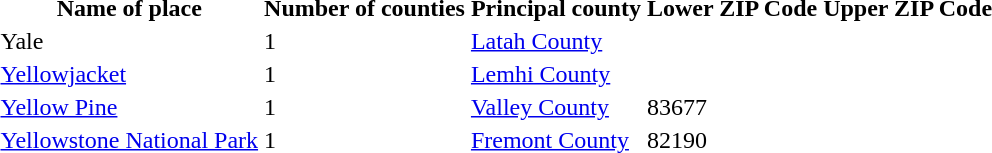<table>
<tr>
<th>Name of place</th>
<th>Number of counties</th>
<th>Principal county</th>
<th>Lower ZIP Code</th>
<th>Upper ZIP Code</th>
</tr>
<tr --->
<td>Yale</td>
<td>1</td>
<td><a href='#'>Latah County</a></td>
<td> </td>
<td> </td>
</tr>
<tr --->
<td><a href='#'>Yellowjacket</a></td>
<td>1</td>
<td><a href='#'>Lemhi County</a></td>
<td> </td>
<td> </td>
</tr>
<tr --->
<td><a href='#'>Yellow Pine</a></td>
<td>1</td>
<td><a href='#'>Valley County</a></td>
<td>83677</td>
<td> </td>
</tr>
<tr --->
<td><a href='#'>Yellowstone National Park</a></td>
<td>1</td>
<td><a href='#'>Fremont County</a></td>
<td>82190</td>
<td> </td>
</tr>
</table>
